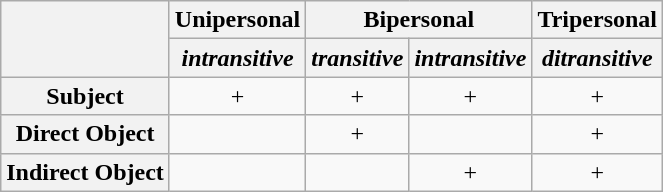<table class="wikitable" style="text-align:center;">
<tr>
<th rowspan="2"></th>
<th>Unipersonal</th>
<th colspan="2">Bipersonal</th>
<th>Tripersonal</th>
</tr>
<tr>
<th><em>intransitive</em></th>
<th><em>transitive</em></th>
<th><em>intransitive</em></th>
<th><em>ditransitive</em></th>
</tr>
<tr>
<th>Subject</th>
<td>+</td>
<td>+</td>
<td>+</td>
<td>+</td>
</tr>
<tr>
<th>Direct Object</th>
<td></td>
<td>+</td>
<td></td>
<td>+</td>
</tr>
<tr>
<th>Indirect Object</th>
<td></td>
<td></td>
<td>+</td>
<td>+</td>
</tr>
</table>
